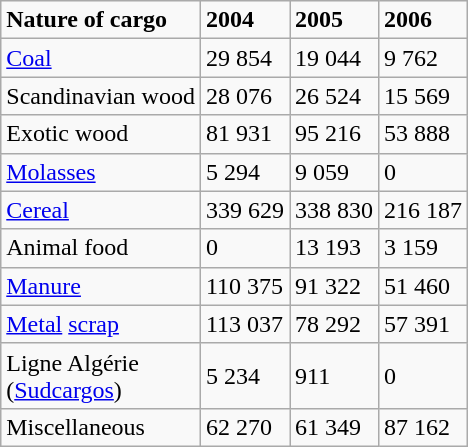<table class="wikitable">
<tr>
<td><strong>Nature of cargo</strong></td>
<td><strong>2004</strong></td>
<td><strong>2005</strong></td>
<td><strong>2006</strong></td>
</tr>
<tr>
<td><a href='#'>Coal</a></td>
<td>29 854</td>
<td>19 044</td>
<td>9 762</td>
</tr>
<tr>
<td>Scandinavian wood</td>
<td>28 076</td>
<td>26 524</td>
<td>15 569</td>
</tr>
<tr>
<td>Exotic wood</td>
<td>81 931</td>
<td>95 216</td>
<td>53 888</td>
</tr>
<tr>
<td><a href='#'>Molasses</a></td>
<td>5 294</td>
<td>9 059</td>
<td>0</td>
</tr>
<tr>
<td><a href='#'>Cereal</a></td>
<td>339 629</td>
<td>338 830</td>
<td>216 187</td>
</tr>
<tr>
<td>Animal food</td>
<td>0</td>
<td>13 193</td>
<td>3 159</td>
</tr>
<tr>
<td><a href='#'>Manure</a></td>
<td>110 375</td>
<td>91 322</td>
<td>51 460</td>
</tr>
<tr>
<td><a href='#'>Metal</a> <a href='#'>scrap</a></td>
<td>113 037</td>
<td>78 292</td>
<td>57 391</td>
</tr>
<tr>
<td>Ligne Algérie<br>(<a href='#'>Sudcargos</a>)</td>
<td>5 234</td>
<td>911</td>
<td>0</td>
</tr>
<tr>
<td>Miscellaneous</td>
<td>62 270</td>
<td>61 349</td>
<td>87 162</td>
</tr>
</table>
